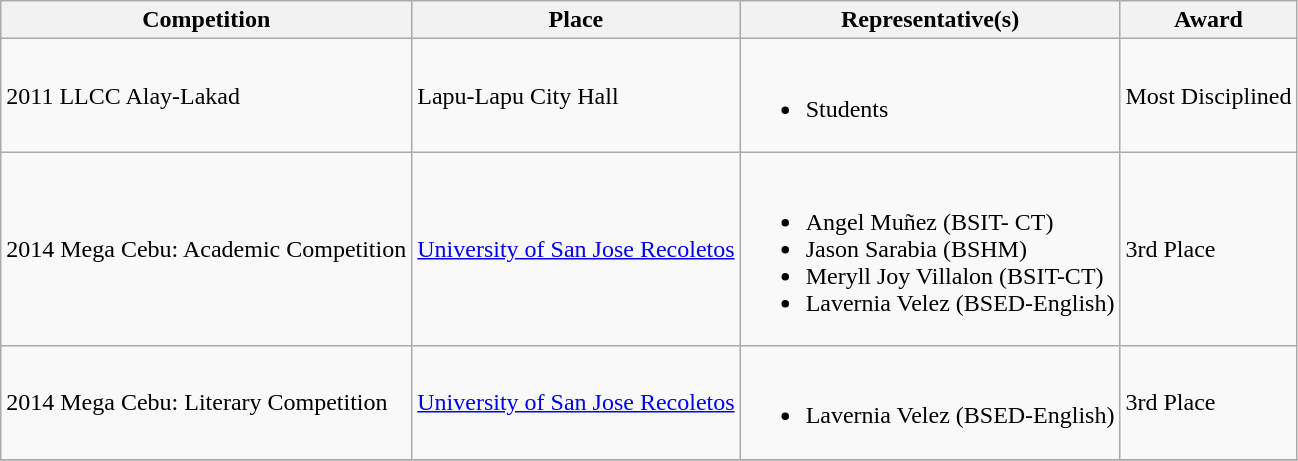<table class="wikitable sortable">
<tr align="center">
<th>Competition</th>
<th>Place</th>
<th>Representative(s)</th>
<th>Award</th>
</tr>
<tr>
<td>2011 LLCC Alay-Lakad</td>
<td>Lapu-Lapu City Hall</td>
<td><br><ul><li>Students</li></ul></td>
<td>Most Disciplined</td>
</tr>
<tr>
<td>2014 Mega Cebu: Academic Competition</td>
<td><a href='#'>University of San Jose Recoletos</a></td>
<td><br><ul><li>Angel Muñez (BSIT- CT)</li><li>Jason Sarabia (BSHM)</li><li>Meryll Joy Villalon (BSIT-CT)</li><li>Lavernia Velez (BSED-English)</li></ul></td>
<td>3rd Place</td>
</tr>
<tr>
<td>2014 Mega Cebu: Literary Competition</td>
<td><a href='#'>University of San Jose Recoletos</a></td>
<td><br><ul><li>Lavernia Velez (BSED-English)</li></ul></td>
<td>3rd Place</td>
</tr>
<tr>
</tr>
</table>
